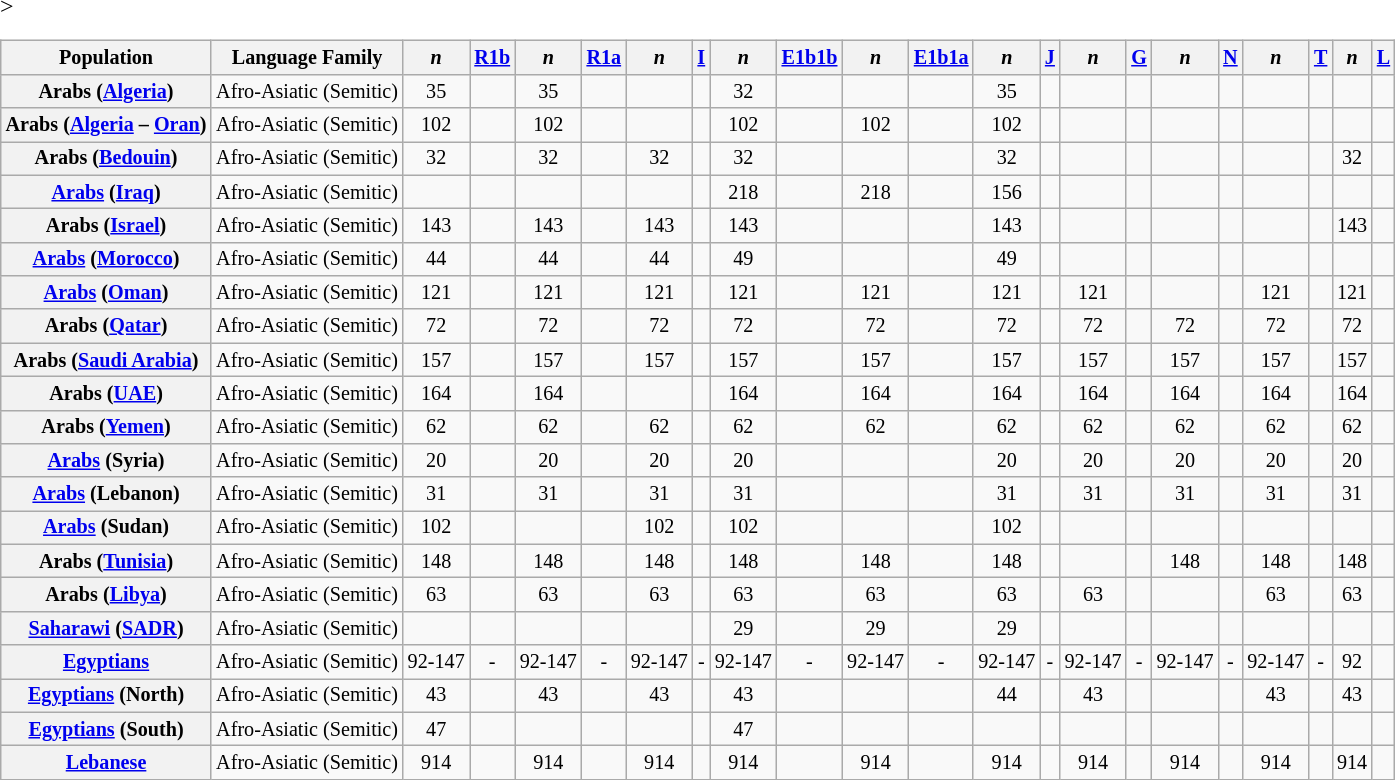<table class="wikitable sortable" style="text-align:center; font-size: 84%">
<tr>
<th>Population</th>
<th>Language Family</th>
<th><em>n</em></th>
<th><a href='#'>R1b</a></th>
<th><em>n</em></th>
<th><a href='#'>R1a</a></th>
<th><em>n</em></th>
<th><a href='#'>I</a></th>
<th><em>n</em></th>
<th><a href='#'>E1b1b</a></th>
<th><em>n</em></th>
<th><a href='#'>E1b1a</a></th>
<th><em>n</em></th>
<th><a href='#'>J</a></th>
<th><em>n</em></th>
<th><a href='#'>G</a></th>
<th><em>n</em></th>
<th><a href='#'>N</a></th>
<th><em>n</em></th>
<th><a href='#'>T</a></th>
<th><em>n</em></th>
<th><a href='#'>L</a></th>
</tr>
<tr>
<th>Arabs (<a href='#'>Algeria</a>)</th>
<td>Afro-Asiatic (Semitic)</td>
<td>35</td>
<td></td>
<td>35</td>
<td></td>
<td></td>
<td></td>
<td>32</td>
<td></td>
<td></td>
<td></td>
<td>35</td>
<td></td>
<td></td>
<td></td>
<td></td>
<td></td>
<td></td>
<td></td>
<td></td>
<td></td>
</tr>
<tr>
<th>Arabs (<a href='#'>Algeria</a> – <a href='#'>Oran</a>)</th>
<td>Afro-Asiatic (Semitic)</td>
<td>102</td>
<td></td>
<td>102</td>
<td></td>
<td></td>
<td></td>
<td>102</td>
<td></td>
<td>102</td>
<td></td>
<td>102</td>
<td></td>
<td></td>
<td></td>
<td></td>
<td></td>
<td></td>
<td></td>
<td></td>
<td></td>
</tr>
<tr>
<th>Arabs (<a href='#'>Bedouin</a>)</th>
<td>Afro-Asiatic (Semitic)</td>
<td>32</td>
<td></td>
<td>32</td>
<td></td>
<td>32</td>
<td></td>
<td>32</td>
<td></td>
<td></td>
<td></td>
<td>32</td>
<td></td>
<td></td>
<td></td>
<td></td>
<td></td>
<td></td>
<td></td>
<td>32</td>
<td></td>
</tr>
<tr>
<th><a href='#'>Arabs</a> (<a href='#'>Iraq</a>)</th>
<td>Afro-Asiatic (Semitic)</td>
<td></td>
<td></td>
<td></td>
<td></td>
<td></td>
<td></td>
<td>218</td>
<td></td>
<td>218</td>
<td></td>
<td>156</td>
<td></td>
<td></td>
<td></td>
<td></td>
<td></td>
<td></td>
<td></td>
<td></td>
<td></td>
</tr>
<tr -->>
<th>Arabs (<a href='#'>Israel</a>)</th>
<td>Afro-Asiatic (Semitic)</td>
<td>143</td>
<td></td>
<td>143</td>
<td></td>
<td>143</td>
<td></td>
<td>143</td>
<td></td>
<td></td>
<td></td>
<td>143</td>
<td></td>
<td></td>
<td></td>
<td></td>
<td></td>
<td></td>
<td></td>
<td>143</td>
<td></td>
</tr>
<tr>
<th><a href='#'>Arabs</a> (<a href='#'>Morocco</a>)</th>
<td>Afro-Asiatic (Semitic)</td>
<td>44</td>
<td></td>
<td>44</td>
<td></td>
<td>44</td>
<td></td>
<td>49</td>
<td></td>
<td></td>
<td></td>
<td>49</td>
<td></td>
<td></td>
<td></td>
<td></td>
<td></td>
<td></td>
<td></td>
<td></td>
<td></td>
</tr>
<tr>
<th><a href='#'>Arabs</a> (<a href='#'>Oman</a>)</th>
<td>Afro-Asiatic (Semitic)</td>
<td>121</td>
<td></td>
<td>121</td>
<td></td>
<td>121</td>
<td></td>
<td>121</td>
<td></td>
<td>121</td>
<td></td>
<td>121</td>
<td></td>
<td>121</td>
<td></td>
<td></td>
<td></td>
<td>121</td>
<td></td>
<td>121</td>
<td></td>
</tr>
<tr>
<th>Arabs (<a href='#'>Qatar</a>)</th>
<td>Afro-Asiatic (Semitic)</td>
<td>72</td>
<td></td>
<td>72</td>
<td></td>
<td>72</td>
<td></td>
<td>72</td>
<td></td>
<td>72</td>
<td></td>
<td>72</td>
<td></td>
<td>72</td>
<td></td>
<td>72</td>
<td></td>
<td>72</td>
<td></td>
<td>72</td>
<td></td>
</tr>
<tr>
<th>Arabs (<a href='#'>Saudi Arabia</a>)</th>
<td>Afro-Asiatic (Semitic)</td>
<td>157</td>
<td></td>
<td>157</td>
<td></td>
<td>157</td>
<td></td>
<td>157</td>
<td></td>
<td>157</td>
<td></td>
<td>157</td>
<td></td>
<td>157</td>
<td></td>
<td>157</td>
<td></td>
<td>157</td>
<td></td>
<td>157</td>
<td></td>
</tr>
<tr>
<th>Arabs (<a href='#'>UAE</a>)</th>
<td>Afro-Asiatic (Semitic)</td>
<td>164</td>
<td></td>
<td>164</td>
<td></td>
<td></td>
<td></td>
<td>164</td>
<td></td>
<td>164</td>
<td></td>
<td>164</td>
<td></td>
<td>164</td>
<td></td>
<td>164</td>
<td></td>
<td>164</td>
<td></td>
<td>164</td>
<td></td>
</tr>
<tr>
<th>Arabs (<a href='#'>Yemen</a>)</th>
<td>Afro-Asiatic (Semitic)</td>
<td>62</td>
<td></td>
<td>62</td>
<td></td>
<td>62</td>
<td></td>
<td>62</td>
<td></td>
<td>62</td>
<td></td>
<td>62</td>
<td></td>
<td>62</td>
<td></td>
<td>62</td>
<td></td>
<td>62</td>
<td></td>
<td>62</td>
<td></td>
</tr>
<tr>
<th><a href='#'>Arabs</a> (Syria)</th>
<td>Afro-Asiatic (Semitic)</td>
<td>20</td>
<td></td>
<td>20</td>
<td></td>
<td>20</td>
<td></td>
<td>20</td>
<td></td>
<td></td>
<td></td>
<td>20</td>
<td></td>
<td>20</td>
<td></td>
<td>20</td>
<td></td>
<td>20</td>
<td></td>
<td>20</td>
<td></td>
</tr>
<tr>
<th><a href='#'>Arabs</a> (Lebanon)</th>
<td>Afro-Asiatic (Semitic)</td>
<td>31</td>
<td></td>
<td>31</td>
<td></td>
<td>31</td>
<td></td>
<td>31</td>
<td></td>
<td></td>
<td></td>
<td>31</td>
<td></td>
<td>31</td>
<td></td>
<td>31</td>
<td></td>
<td>31</td>
<td></td>
<td>31</td>
<td></td>
</tr>
<tr>
<th><a href='#'>Arabs</a> (Sudan)</th>
<td>Afro-Asiatic (Semitic)</td>
<td>102</td>
<td></td>
<td></td>
<td></td>
<td>102</td>
<td></td>
<td>102</td>
<td></td>
<td></td>
<td></td>
<td>102</td>
<td></td>
<td></td>
<td></td>
<td></td>
<td></td>
<td></td>
<td></td>
<td></td>
<td></td>
</tr>
<tr>
<th>Arabs (<a href='#'>Tunisia</a>)</th>
<td>Afro-Asiatic (Semitic)</td>
<td>148</td>
<td></td>
<td>148</td>
<td></td>
<td>148</td>
<td></td>
<td>148</td>
<td></td>
<td>148</td>
<td></td>
<td>148</td>
<td></td>
<td></td>
<td></td>
<td>148</td>
<td></td>
<td>148</td>
<td></td>
<td>148</td>
<td></td>
</tr>
<tr>
<th>Arabs (<a href='#'>Libya</a>)</th>
<td>Afro-Asiatic (Semitic)</td>
<td>63</td>
<td></td>
<td>63</td>
<td></td>
<td>63</td>
<td></td>
<td>63</td>
<td></td>
<td>63</td>
<td></td>
<td>63</td>
<td></td>
<td>63</td>
<td></td>
<td></td>
<td></td>
<td>63</td>
<td></td>
<td>63</td>
<td></td>
</tr>
<tr>
<th><a href='#'>Saharawi</a> (<a href='#'>SADR</a>)</th>
<td>Afro-Asiatic (Semitic)</td>
<td></td>
<td></td>
<td></td>
<td></td>
<td></td>
<td></td>
<td>29</td>
<td></td>
<td>29</td>
<td></td>
<td>29</td>
<td></td>
<td></td>
<td></td>
<td></td>
<td></td>
<td></td>
<td></td>
<td></td>
<td></td>
</tr>
<tr>
<th><a href='#'>Egyptians</a></th>
<td>Afro-Asiatic (Semitic)</td>
<td>92-147</td>
<td>-</td>
<td>92-147</td>
<td>-</td>
<td>92-147</td>
<td>-</td>
<td>92-147</td>
<td>-</td>
<td>92-147</td>
<td>-</td>
<td>92-147</td>
<td>-</td>
<td>92-147</td>
<td>-</td>
<td>92-147</td>
<td>-</td>
<td>92-147</td>
<td>-</td>
<td>92</td>
<td></td>
</tr>
<tr>
<th><a href='#'>Egyptians</a> (North)</th>
<td>Afro-Asiatic (Semitic)</td>
<td>43</td>
<td></td>
<td>43</td>
<td></td>
<td>43</td>
<td></td>
<td>43</td>
<td></td>
<td></td>
<td></td>
<td>44</td>
<td></td>
<td>43</td>
<td></td>
<td></td>
<td></td>
<td>43</td>
<td></td>
<td>43</td>
<td></td>
</tr>
<tr>
<th><a href='#'>Egyptians</a> (South)</th>
<td>Afro-Asiatic (Semitic)</td>
<td>47</td>
<td></td>
<td></td>
<td></td>
<td></td>
<td></td>
<td>47</td>
<td></td>
<td></td>
<td></td>
<td></td>
<td></td>
<td></td>
<td></td>
<td></td>
<td></td>
<td></td>
<td></td>
<td></td>
<td></td>
</tr>
<tr>
<th><a href='#'>Lebanese</a></th>
<td>Afro-Asiatic (Semitic)</td>
<td>914</td>
<td></td>
<td>914</td>
<td></td>
<td>914</td>
<td></td>
<td>914</td>
<td></td>
<td>914</td>
<td></td>
<td>914</td>
<td></td>
<td>914</td>
<td></td>
<td>914</td>
<td></td>
<td>914</td>
<td></td>
<td>914</td>
<td></td>
</tr>
</table>
